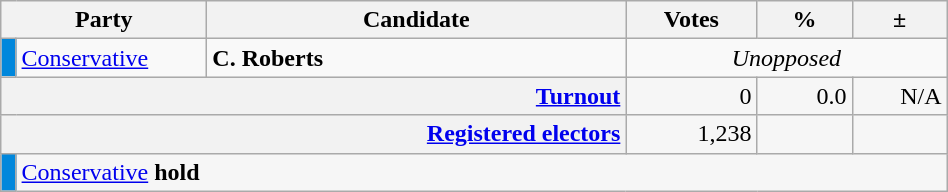<table class=wikitable>
<tr>
<th scope="col" colspan="2" style="width: 130px">Party</th>
<th scope="col" style="width: 17em">Candidate</th>
<th scope="col" style="width: 5em">Votes</th>
<th scope="col" style="width: 3.5em">%</th>
<th scope="col" style="width: 3.5em">±</th>
</tr>
<tr>
<td style="background:#0087DC;"></td>
<td><a href='#'>Conservative</a></td>
<td><strong>C. Roberts</strong></td>
<td style="text-align: center; "colspan="3"><em>Unopposed</em></td>
</tr>
<tr style="background-color:#F6F6F6">
<th colspan="3" style="text-align: right; margin-right: 0.5em"><a href='#'>Turnout</a></th>
<td style="text-align: right; margin-right: 0.5em">0</td>
<td style="text-align: right; margin-right: 0.5em">0.0</td>
<td style="text-align: right; margin-right: 0.5em">N/A</td>
</tr>
<tr style="background-color:#F6F6F6;">
<th colspan="3" style="text-align:right;"><a href='#'>Registered electors</a></th>
<td style="text-align:right; margin-right:0.5em">1,238</td>
<td></td>
<td></td>
</tr>
<tr style="background-color:#F6F6F6">
<td style="background:#0087DC;"></td>
<td colspan="5"><a href='#'>Conservative</a> <strong>hold</strong></td>
</tr>
</table>
